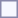<table style="border:1px solid #8888aa; background-color:#f7f8ff; padding:5px; font-size:95%; margin: 0px 12px 12px 0px;">
</table>
